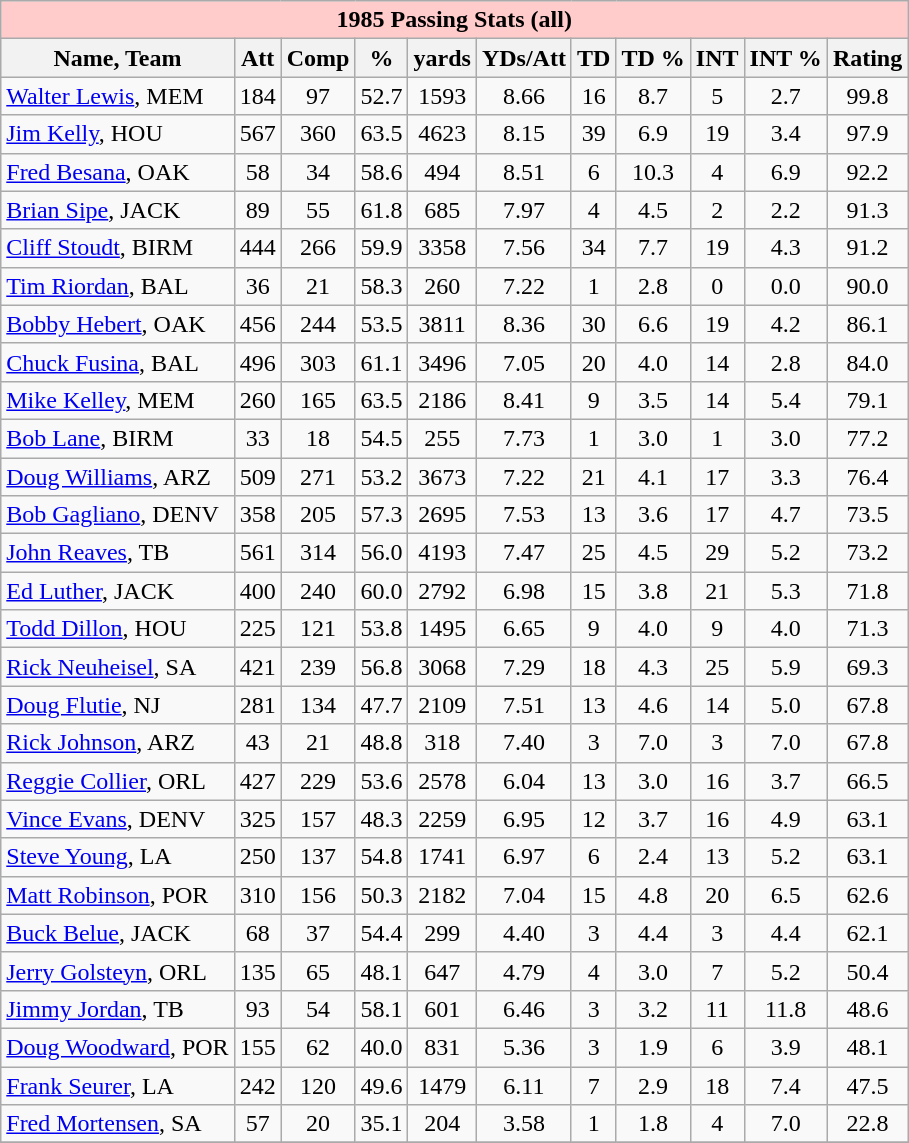<table class="wikitable">
<tr bgcolor="#ffcbcb">
<td colspan="11" align="center"><strong>1985 Passing Stats (all)</strong></td>
</tr>
<tr bgcolor="#efefef">
<th>Name, Team</th>
<th>Att</th>
<th>Comp</th>
<th>%</th>
<th>yards</th>
<th>YDs/Att</th>
<th>TD</th>
<th>TD %</th>
<th>INT</th>
<th>INT %</th>
<th>Rating</th>
</tr>
<tr align="center">
<td align="left"><a href='#'>Walter Lewis</a>, MEM</td>
<td>184</td>
<td>97</td>
<td>52.7</td>
<td>1593</td>
<td>8.66</td>
<td>16</td>
<td>8.7</td>
<td>5</td>
<td>2.7</td>
<td>99.8</td>
</tr>
<tr align="center">
<td align="left"><a href='#'>Jim Kelly</a>, HOU</td>
<td>567</td>
<td>360</td>
<td>63.5</td>
<td>4623</td>
<td>8.15</td>
<td>39</td>
<td>6.9</td>
<td>19</td>
<td>3.4</td>
<td>97.9</td>
</tr>
<tr align="center">
<td align="left"><a href='#'>Fred Besana</a>, OAK</td>
<td>58</td>
<td>34</td>
<td>58.6</td>
<td>494</td>
<td>8.51</td>
<td>6</td>
<td>10.3</td>
<td>4</td>
<td>6.9</td>
<td>92.2</td>
</tr>
<tr align="center">
<td align="left"><a href='#'>Brian Sipe</a>, JACK</td>
<td>89</td>
<td>55</td>
<td>61.8</td>
<td>685</td>
<td>7.97</td>
<td>4</td>
<td>4.5</td>
<td>2</td>
<td>2.2</td>
<td>91.3</td>
</tr>
<tr align="center">
<td align="left"><a href='#'>Cliff Stoudt</a>, BIRM</td>
<td>444</td>
<td>266</td>
<td>59.9</td>
<td>3358</td>
<td>7.56</td>
<td>34</td>
<td>7.7</td>
<td>19</td>
<td>4.3</td>
<td>91.2</td>
</tr>
<tr align="center">
<td align="left"><a href='#'>Tim Riordan</a>, BAL</td>
<td>36</td>
<td>21</td>
<td>58.3</td>
<td>260</td>
<td>7.22</td>
<td>1</td>
<td>2.8</td>
<td>0</td>
<td>0.0</td>
<td>90.0</td>
</tr>
<tr align="center">
<td align="left"><a href='#'>Bobby Hebert</a>, OAK</td>
<td>456</td>
<td>244</td>
<td>53.5</td>
<td>3811</td>
<td>8.36</td>
<td>30</td>
<td>6.6</td>
<td>19</td>
<td>4.2</td>
<td>86.1</td>
</tr>
<tr align="center">
<td align="left"><a href='#'>Chuck Fusina</a>, BAL</td>
<td>496</td>
<td>303</td>
<td>61.1</td>
<td>3496</td>
<td>7.05</td>
<td>20</td>
<td>4.0</td>
<td>14</td>
<td>2.8</td>
<td>84.0</td>
</tr>
<tr align="center">
<td align="left"><a href='#'>Mike Kelley</a>, MEM</td>
<td>260</td>
<td>165</td>
<td>63.5</td>
<td>2186</td>
<td>8.41</td>
<td>9</td>
<td>3.5</td>
<td>14</td>
<td>5.4</td>
<td>79.1</td>
</tr>
<tr align="center">
<td align="left"><a href='#'>Bob Lane</a>, BIRM</td>
<td>33</td>
<td>18</td>
<td>54.5</td>
<td>255</td>
<td>7.73</td>
<td>1</td>
<td>3.0</td>
<td>1</td>
<td>3.0</td>
<td>77.2</td>
</tr>
<tr align="center">
<td align="left"><a href='#'>Doug Williams</a>, ARZ</td>
<td>509</td>
<td>271</td>
<td>53.2</td>
<td>3673</td>
<td>7.22</td>
<td>21</td>
<td>4.1</td>
<td>17</td>
<td>3.3</td>
<td>76.4</td>
</tr>
<tr align="center">
<td align="left"><a href='#'>Bob Gagliano</a>, DENV</td>
<td>358</td>
<td>205</td>
<td>57.3</td>
<td>2695</td>
<td>7.53</td>
<td>13</td>
<td>3.6</td>
<td>17</td>
<td>4.7</td>
<td>73.5</td>
</tr>
<tr align="center">
<td align="left"><a href='#'>John Reaves</a>, TB</td>
<td>561</td>
<td>314</td>
<td>56.0</td>
<td>4193</td>
<td>7.47</td>
<td>25</td>
<td>4.5</td>
<td>29</td>
<td>5.2</td>
<td>73.2</td>
</tr>
<tr align="center">
<td align="left"><a href='#'>Ed Luther</a>, JACK</td>
<td>400</td>
<td>240</td>
<td>60.0</td>
<td>2792</td>
<td>6.98</td>
<td>15</td>
<td>3.8</td>
<td>21</td>
<td>5.3</td>
<td>71.8</td>
</tr>
<tr align="center">
<td align="left"><a href='#'>Todd Dillon</a>, HOU</td>
<td>225</td>
<td>121</td>
<td>53.8</td>
<td>1495</td>
<td>6.65</td>
<td>9</td>
<td>4.0</td>
<td>9</td>
<td>4.0</td>
<td>71.3</td>
</tr>
<tr align="center">
<td align="left"><a href='#'>Rick Neuheisel</a>, SA</td>
<td>421</td>
<td>239</td>
<td>56.8</td>
<td>3068</td>
<td>7.29</td>
<td>18</td>
<td>4.3</td>
<td>25</td>
<td>5.9</td>
<td>69.3</td>
</tr>
<tr align="center">
<td align="left"><a href='#'>Doug Flutie</a>, NJ</td>
<td>281</td>
<td>134</td>
<td>47.7</td>
<td>2109</td>
<td>7.51</td>
<td>13</td>
<td>4.6</td>
<td>14</td>
<td>5.0</td>
<td>67.8</td>
</tr>
<tr align="center">
<td align="left"><a href='#'>Rick Johnson</a>, ARZ</td>
<td>43</td>
<td>21</td>
<td>48.8</td>
<td>318</td>
<td>7.40</td>
<td>3</td>
<td>7.0</td>
<td>3</td>
<td>7.0</td>
<td>67.8</td>
</tr>
<tr align="center">
<td align="left"><a href='#'>Reggie Collier</a>, ORL</td>
<td>427</td>
<td>229</td>
<td>53.6</td>
<td>2578</td>
<td>6.04</td>
<td>13</td>
<td>3.0</td>
<td>16</td>
<td>3.7</td>
<td>66.5</td>
</tr>
<tr align="center">
<td align="left"><a href='#'>Vince Evans</a>, DENV</td>
<td>325</td>
<td>157</td>
<td>48.3</td>
<td>2259</td>
<td>6.95</td>
<td>12</td>
<td>3.7</td>
<td>16</td>
<td>4.9</td>
<td>63.1</td>
</tr>
<tr align="center">
<td align="left"><a href='#'>Steve Young</a>, LA</td>
<td>250</td>
<td>137</td>
<td>54.8</td>
<td>1741</td>
<td>6.97</td>
<td>6</td>
<td>2.4</td>
<td>13</td>
<td>5.2</td>
<td>63.1</td>
</tr>
<tr align="center">
<td align="left"><a href='#'>Matt Robinson</a>, POR</td>
<td>310</td>
<td>156</td>
<td>50.3</td>
<td>2182</td>
<td>7.04</td>
<td>15</td>
<td>4.8</td>
<td>20</td>
<td>6.5</td>
<td>62.6</td>
</tr>
<tr align="center">
<td align="left"><a href='#'>Buck Belue</a>, JACK</td>
<td>68</td>
<td>37</td>
<td>54.4</td>
<td>299</td>
<td>4.40</td>
<td>3</td>
<td>4.4</td>
<td>3</td>
<td>4.4</td>
<td>62.1</td>
</tr>
<tr align="center">
<td align="left"><a href='#'>Jerry Golsteyn</a>, ORL</td>
<td>135</td>
<td>65</td>
<td>48.1</td>
<td>647</td>
<td>4.79</td>
<td>4</td>
<td>3.0</td>
<td>7</td>
<td>5.2</td>
<td>50.4</td>
</tr>
<tr align="center">
<td align="left"><a href='#'>Jimmy Jordan</a>, TB</td>
<td>93</td>
<td>54</td>
<td>58.1</td>
<td>601</td>
<td>6.46</td>
<td>3</td>
<td>3.2</td>
<td>11</td>
<td>11.8</td>
<td>48.6</td>
</tr>
<tr align="center">
<td align="left"><a href='#'>Doug Woodward</a>, POR</td>
<td>155</td>
<td>62</td>
<td>40.0</td>
<td>831</td>
<td>5.36</td>
<td>3</td>
<td>1.9</td>
<td>6</td>
<td>3.9</td>
<td>48.1</td>
</tr>
<tr align="center">
<td align="left"><a href='#'>Frank Seurer</a>, LA</td>
<td>242</td>
<td>120</td>
<td>49.6</td>
<td>1479</td>
<td>6.11</td>
<td>7</td>
<td>2.9</td>
<td>18</td>
<td>7.4</td>
<td>47.5</td>
</tr>
<tr align="center">
<td align="left"><a href='#'>Fred Mortensen</a>, SA</td>
<td>57</td>
<td>20</td>
<td>35.1</td>
<td>204</td>
<td>3.58</td>
<td>1</td>
<td>1.8</td>
<td>4</td>
<td>7.0</td>
<td>22.8</td>
</tr>
<tr align="center">
</tr>
</table>
